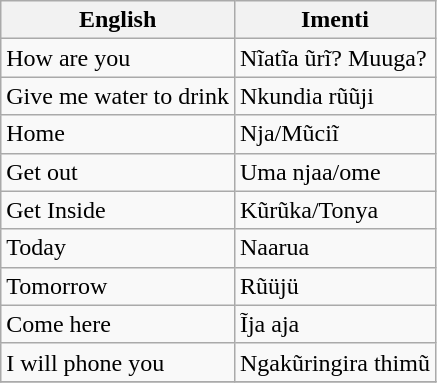<table class="wikitable sortable">
<tr>
<th>English</th>
<th>Imenti</th>
</tr>
<tr>
<td>How are you</td>
<td>Nĩatĩa ũrĩ? Muuga?</td>
</tr>
<tr>
<td>Give me water to drink</td>
<td>Nkundia rũũji</td>
</tr>
<tr>
<td>Home</td>
<td>Nja/Mũciĩ</td>
</tr>
<tr>
<td>Get out</td>
<td>Uma njaa/ome</td>
</tr>
<tr>
<td>Get Inside</td>
<td>Kũrũka/Tonya</td>
</tr>
<tr>
<td>Today</td>
<td>Naarua</td>
</tr>
<tr>
<td>Tomorrow</td>
<td>Rũüjü</td>
</tr>
<tr>
<td>Come here</td>
<td>Ĩja aja</td>
</tr>
<tr>
<td>I will phone you</td>
<td>Ngakũringira thimũ</td>
</tr>
<tr>
</tr>
</table>
